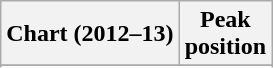<table class="wikitable sortable plainrowheaders">
<tr>
<th scope="col">Chart (2012–13)</th>
<th scope="col">Peak<br>position</th>
</tr>
<tr |->
</tr>
<tr>
</tr>
<tr>
</tr>
<tr>
</tr>
<tr>
</tr>
<tr>
</tr>
<tr>
</tr>
<tr>
</tr>
</table>
